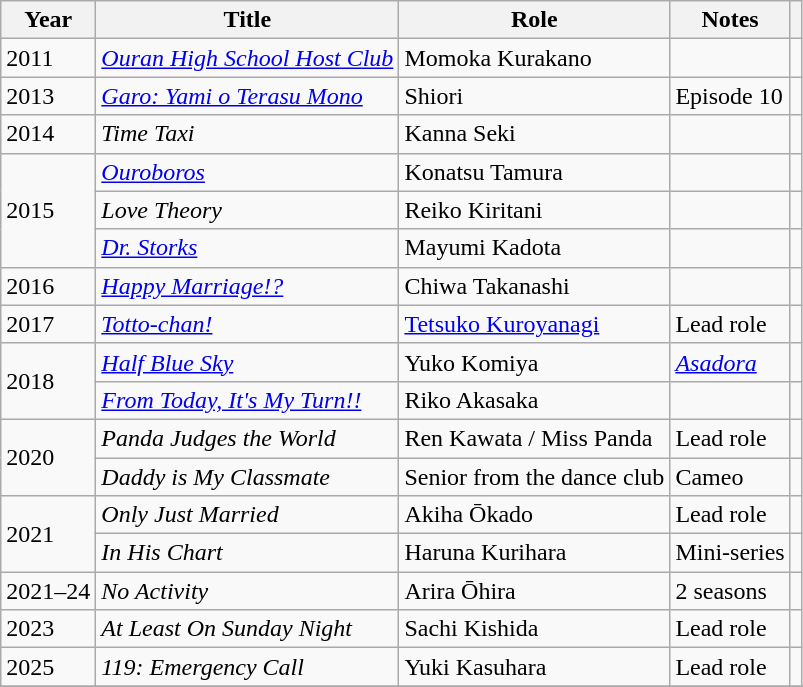<table class="wikitable plainrowheaders sortable" style="margin-right: 0;">
<tr>
<th scope="col">Year</th>
<th scope="col">Title</th>
<th scope="col">Role</th>
<th scope="col" class="unsortable">Notes</th>
<th scope="col" class="unsortable"></th>
</tr>
<tr>
<td>2011</td>
<td><em><a href='#'>Ouran High School Host Club</a></em></td>
<td>Momoka Kurakano</td>
<td></td>
<td></td>
</tr>
<tr>
<td>2013</td>
<td><em><a href='#'>Garo: Yami o Terasu Mono</a></em></td>
<td>Shiori</td>
<td>Episode 10</td>
<td></td>
</tr>
<tr>
<td>2014</td>
<td><em>Time Taxi</em></td>
<td>Kanna Seki</td>
<td></td>
<td></td>
</tr>
<tr>
<td rowspan=3>2015</td>
<td><em><a href='#'>Ouroboros</a></em></td>
<td>Konatsu Tamura</td>
<td></td>
<td></td>
</tr>
<tr>
<td><em>Love Theory</em></td>
<td>Reiko Kiritani</td>
<td></td>
<td></td>
</tr>
<tr>
<td><em><a href='#'>Dr. Storks</a></em></td>
<td>Mayumi Kadota</td>
<td></td>
<td></td>
</tr>
<tr>
<td>2016</td>
<td><em><a href='#'>Happy Marriage!?</a></em></td>
<td>Chiwa Takanashi</td>
<td></td>
<td></td>
</tr>
<tr>
<td>2017</td>
<td><em><a href='#'>Totto-chan!</a></em></td>
<td><a href='#'>Tetsuko Kuroyanagi</a></td>
<td>Lead role</td>
<td></td>
</tr>
<tr>
<td rowspan=2>2018</td>
<td><em><a href='#'>Half Blue Sky</a></em></td>
<td>Yuko Komiya</td>
<td><em><a href='#'>Asadora</a></em></td>
<td></td>
</tr>
<tr>
<td><em><a href='#'>From Today, It's My Turn!!</a></em></td>
<td>Riko Akasaka</td>
<td></td>
<td></td>
</tr>
<tr>
<td rowspan=2>2020</td>
<td><em>Panda Judges the World</em></td>
<td>Ren Kawata / Miss Panda</td>
<td>Lead role</td>
<td></td>
</tr>
<tr>
<td><em>Daddy is My Classmate</em></td>
<td>Senior from the dance club</td>
<td>Cameo</td>
<td></td>
</tr>
<tr>
<td rowspan=2>2021</td>
<td><em>Only Just Married</em></td>
<td>Akiha Ōkado</td>
<td>Lead role</td>
<td></td>
</tr>
<tr>
<td><em>In His Chart</em></td>
<td>Haruna Kurihara</td>
<td>Mini-series</td>
<td></td>
</tr>
<tr>
<td>2021–24</td>
<td><em>No Activity</em></td>
<td>Arira Ōhira</td>
<td>2 seasons</td>
<td></td>
</tr>
<tr>
<td>2023</td>
<td><em>At Least On Sunday Night</em></td>
<td>Sachi Kishida</td>
<td>Lead role</td>
<td></td>
</tr>
<tr>
<td>2025</td>
<td><em>119: Emergency Call</em></td>
<td>Yuki Kasuhara</td>
<td>Lead role</td>
<td></td>
</tr>
<tr>
</tr>
</table>
